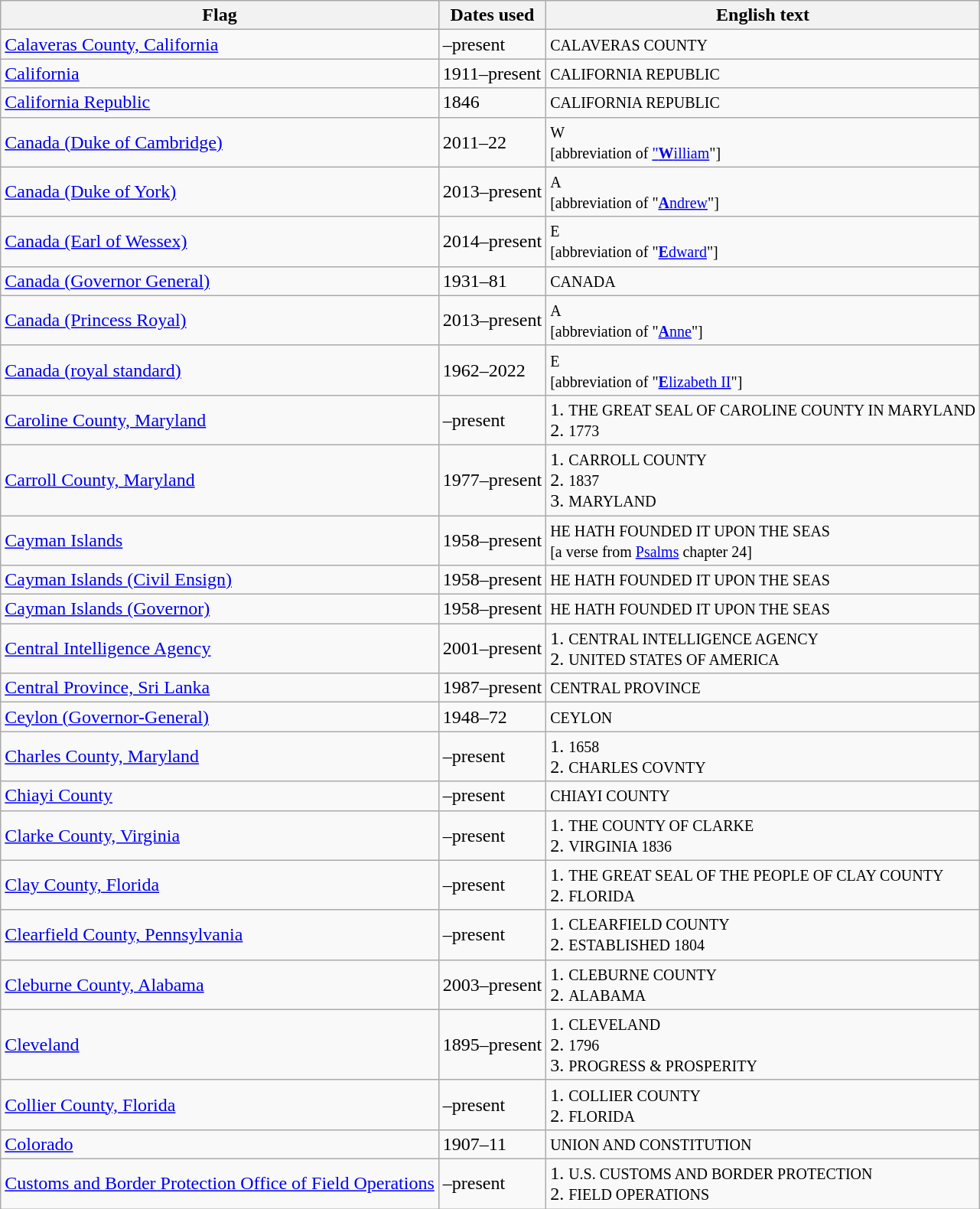<table class="wikitable sortable">
<tr>
<th>Flag</th>
<th>Dates used</th>
<th>English text</th>
</tr>
<tr>
<td> <a href='#'>Calaveras County, California</a></td>
<td>–present</td>
<td><small>CALAVERAS COUNTY</small></td>
</tr>
<tr>
<td> <a href='#'>California</a></td>
<td>1911–present</td>
<td><small>CALIFORNIA REPUBLIC</small></td>
</tr>
<tr>
<td> <a href='#'>California Republic</a></td>
<td>1846</td>
<td><small>CALIFORNIA REPUBLIC</small></td>
</tr>
<tr>
<td> <a href='#'>Canada (Duke of Cambridge)</a></td>
<td>2011–22</td>
<td><small>W<br>[abbreviation of <a href='#'>"<strong>W</strong>illiam</a>"]</small></td>
</tr>
<tr>
<td> <a href='#'>Canada (Duke of York)</a></td>
<td>2013–present</td>
<td><small>A<br>[abbreviation of "<a href='#'><strong>A</strong>ndrew</a>"]</small></td>
</tr>
<tr>
<td> <a href='#'>Canada (Earl of Wessex)</a></td>
<td>2014–present</td>
<td><small>E<br>[abbreviation of "<a href='#'><strong>E</strong>dward</a>"]</small></td>
</tr>
<tr>
<td> <a href='#'>Canada (Governor General)</a></td>
<td>1931–81</td>
<td><small>CANADA</small></td>
</tr>
<tr>
<td> <a href='#'>Canada (Princess Royal)</a></td>
<td>2013–present</td>
<td><small>A<br>[abbreviation of "<a href='#'><strong>A</strong>nne</a>"]</small></td>
</tr>
<tr>
<td> <a href='#'>Canada (royal standard)</a></td>
<td>1962–2022</td>
<td><small>E<br>[abbreviation of "<a href='#'><strong>E</strong>lizabeth II</a>"]</small></td>
</tr>
<tr>
<td> <a href='#'>Caroline County, Maryland</a></td>
<td>–present</td>
<td>1. <small>THE GREAT SEAL OF CAROLINE COUNTY IN MARYLAND</small><br>2. <small>1773</small></td>
</tr>
<tr>
<td> <a href='#'>Carroll County, Maryland</a></td>
<td>1977–present</td>
<td>1. <small>CARROLL COUNTY</small><br>2. <small>1837</small><br>3. <small>MARYLAND</small></td>
</tr>
<tr>
<td> <a href='#'>Cayman Islands</a></td>
<td>1958–present</td>
<td><small>HE HATH FOUNDED IT UPON THE SEAS</small><br><small>[a verse from <a href='#'>Psalms</a> chapter 24]</small></td>
</tr>
<tr>
<td> <a href='#'>Cayman Islands (Civil Ensign)</a></td>
<td>1958–present</td>
<td><small>HE HATH FOUNDED IT UPON THE SEAS</small></td>
</tr>
<tr>
<td> <a href='#'>Cayman Islands (Governor)</a></td>
<td>1958–present</td>
<td><small>HE HATH FOUNDED IT UPON THE SEAS</small></td>
</tr>
<tr>
<td> <a href='#'>Central Intelligence Agency</a></td>
<td>2001–present</td>
<td>1. <small>CENTRAL INTELLIGENCE AGENCY</small><br>2. <small>UNITED STATES OF AMERICA</small></td>
</tr>
<tr>
<td> <a href='#'>Central Province, Sri Lanka</a></td>
<td>1987–present</td>
<td><small>CENTRAL PROVINCE</small></td>
</tr>
<tr>
<td> <a href='#'>Ceylon (Governor-General)</a></td>
<td>1948–72</td>
<td><small>CEYLON</small></td>
</tr>
<tr>
<td> <a href='#'>Charles County, Maryland</a></td>
<td>–present</td>
<td>1. <small>1658</small><br>2. <small>CHARLES COVNTY</small></td>
</tr>
<tr>
<td> <a href='#'>Chiayi County</a></td>
<td>–present</td>
<td><small>CHIAYI COUNTY</small></td>
</tr>
<tr>
<td> <a href='#'>Clarke County, Virginia</a></td>
<td>–present</td>
<td>1. <small>THE COUNTY OF CLARKE</small><br>2. <small>VIRGINIA 1836</small></td>
</tr>
<tr>
<td> <a href='#'>Clay County, Florida</a></td>
<td>–present</td>
<td>1. <small>THE GREAT SEAL OF THE PEOPLE OF CLAY COUNTY</small><br>2. <small>FLORIDA</small></td>
</tr>
<tr>
<td> <a href='#'>Clearfield County, Pennsylvania</a></td>
<td>–present</td>
<td>1. <small>CLEARFIELD COUNTY</small><br>2. <small>ESTABLISHED 1804</small></td>
</tr>
<tr>
<td> <a href='#'>Cleburne County, Alabama</a></td>
<td>2003–present</td>
<td>1. <small>CLEBURNE COUNTY</small><br>2. <small>ALABAMA</small></td>
</tr>
<tr>
<td> <a href='#'>Cleveland</a></td>
<td>1895–present</td>
<td>1. <small>CLEVELAND</small><br>2. <small>1796</small><br>3. <small>PROGRESS & PROSPERITY</small></td>
</tr>
<tr>
<td> <a href='#'>Collier County, Florida</a></td>
<td>–present</td>
<td>1. <small>COLLIER COUNTY</small><br>2. <small>FLORIDA</small></td>
</tr>
<tr>
<td> <a href='#'>Colorado</a></td>
<td>1907–11</td>
<td><small>UNION AND CONSTITUTION</small></td>
</tr>
<tr>
<td> <a href='#'>Customs and Border Protection Office of Field Operations</a></td>
<td>–present</td>
<td>1. <small>U.S. CUSTOMS AND BORDER PROTECTION</small><br>2. <small>FIELD OPERATIONS</small></td>
</tr>
</table>
